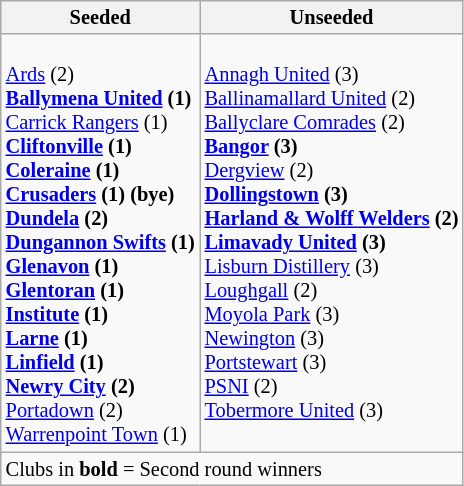<table class="wikitable" style="font-size:85%">
<tr>
<th>Seeded</th>
<th>Unseeded</th>
</tr>
<tr>
<td valign=top><br><a href='#'>Ards</a> (2)<br>
<strong><a href='#'>Ballymena United</a> (1)</strong><br>
<a href='#'>Carrick Rangers</a> (1)<br>
<strong><a href='#'>Cliftonville</a> (1)</strong><br>
<strong><a href='#'>Coleraine</a> (1)</strong><br>
<strong><a href='#'>Crusaders</a> (1) (bye)</strong><br>
<strong><a href='#'>Dundela</a> (2)</strong><br>
<strong><a href='#'>Dungannon Swifts</a> (1)</strong><br>
<strong><a href='#'>Glenavon</a> (1)</strong><br>
<strong><a href='#'>Glentoran</a> (1)</strong><br>
<strong><a href='#'>Institute</a> (1)</strong><br>
<strong><a href='#'>Larne</a> (1)</strong><br>
<strong><a href='#'>Linfield</a> (1)</strong><br>
<strong><a href='#'>Newry City</a> (2)</strong><br>
<a href='#'>Portadown</a> (2)<br>
<a href='#'>Warrenpoint Town</a> (1)</td>
<td valign=top><br><a href='#'>Annagh United</a> (3)<br>
<a href='#'>Ballinamallard United</a> (2)<br>
<a href='#'>Ballyclare Comrades</a> (2)<br>
<strong><a href='#'>Bangor</a> (3)</strong><br>
<a href='#'>Dergview</a> (2)<br>
<strong><a href='#'>Dollingstown</a> (3)</strong><br>
<strong><a href='#'>Harland & Wolff Welders</a> (2)</strong><br>
<strong><a href='#'>Limavady United</a> (3)</strong><br>
<a href='#'>Lisburn Distillery</a> (3)<br>
<a href='#'>Loughgall</a> (2)<br>
<a href='#'>Moyola Park</a> (3)<br>
<a href='#'>Newington</a> (3)<br>
<a href='#'>Portstewart</a> (3)<br>
<a href='#'>PSNI</a> (2)<br>
<a href='#'>Tobermore United</a> (3)</td>
</tr>
<tr>
<td colspan="2">Clubs in <strong>bold</strong> = Second round winners</td>
</tr>
</table>
